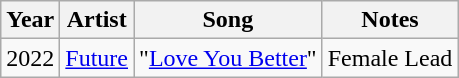<table class="wikitable sortable">
<tr>
<th>Year</th>
<th>Artist</th>
<th>Song</th>
<th>Notes</th>
</tr>
<tr>
<td>2022</td>
<td><a href='#'>Future</a></td>
<td>"<a href='#'>Love You Better</a>"</td>
<td>Female Lead</td>
</tr>
</table>
